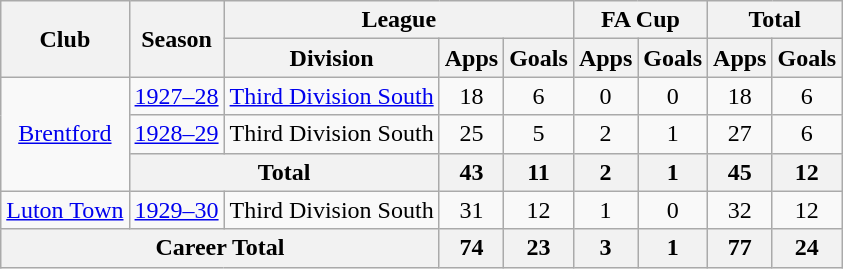<table class="wikitable" style="text-align: center;">
<tr>
<th rowspan="2">Club</th>
<th rowspan="2">Season</th>
<th colspan="3">League</th>
<th colspan="2">FA Cup</th>
<th colspan="2">Total</th>
</tr>
<tr>
<th>Division</th>
<th>Apps</th>
<th>Goals</th>
<th>Apps</th>
<th>Goals</th>
<th>Apps</th>
<th>Goals</th>
</tr>
<tr>
<td rowspan="3"><a href='#'>Brentford</a></td>
<td><a href='#'>1927–28</a></td>
<td><a href='#'>Third Division South</a></td>
<td>18</td>
<td>6</td>
<td>0</td>
<td>0</td>
<td>18</td>
<td>6</td>
</tr>
<tr>
<td><a href='#'>1928–29</a></td>
<td>Third Division South</td>
<td>25</td>
<td>5</td>
<td>2</td>
<td>1</td>
<td>27</td>
<td>6</td>
</tr>
<tr>
<th colspan="2">Total</th>
<th>43</th>
<th>11</th>
<th>2</th>
<th>1</th>
<th>45</th>
<th>12</th>
</tr>
<tr>
<td><a href='#'>Luton Town</a></td>
<td><a href='#'>1929–30</a></td>
<td>Third Division South</td>
<td>31</td>
<td>12</td>
<td>1</td>
<td>0</td>
<td>32</td>
<td>12</td>
</tr>
<tr>
<th colspan="3">Career Total</th>
<th>74</th>
<th>23</th>
<th>3</th>
<th>1</th>
<th>77</th>
<th>24</th>
</tr>
</table>
